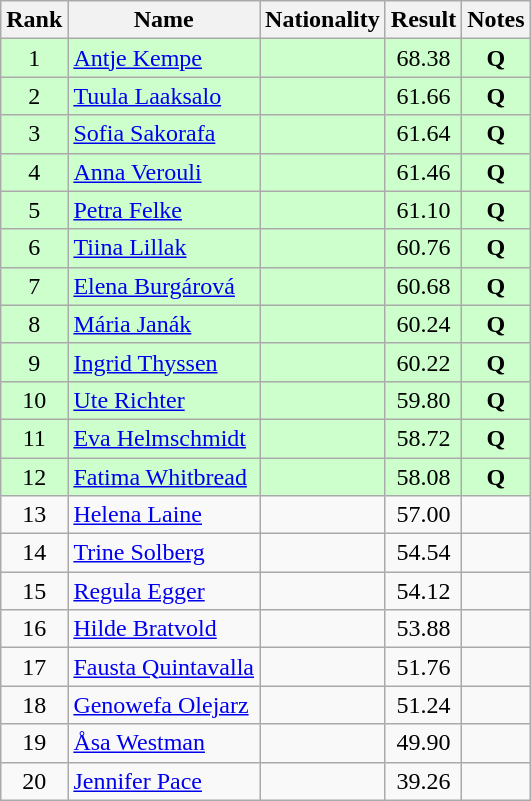<table class="wikitable sortable" style="text-align:center">
<tr>
<th>Rank</th>
<th>Name</th>
<th>Nationality</th>
<th>Result</th>
<th>Notes</th>
</tr>
<tr bgcolor=ccffcc>
<td>1</td>
<td align=left><a href='#'>Antje Kempe</a></td>
<td align=left></td>
<td>68.38</td>
<td><strong>Q</strong></td>
</tr>
<tr bgcolor=ccffcc>
<td>2</td>
<td align=left><a href='#'>Tuula Laaksalo</a></td>
<td align=left></td>
<td>61.66</td>
<td><strong>Q</strong></td>
</tr>
<tr bgcolor=ccffcc>
<td>3</td>
<td align=left><a href='#'>Sofia Sakorafa</a></td>
<td align=left></td>
<td>61.64</td>
<td><strong>Q</strong></td>
</tr>
<tr bgcolor=ccffcc>
<td>4</td>
<td align=left><a href='#'>Anna Verouli</a></td>
<td align=left></td>
<td>61.46</td>
<td><strong>Q</strong></td>
</tr>
<tr bgcolor=ccffcc>
<td>5</td>
<td align=left><a href='#'>Petra Felke</a></td>
<td align=left></td>
<td>61.10</td>
<td><strong>Q</strong></td>
</tr>
<tr bgcolor=ccffcc>
<td>6</td>
<td align=left><a href='#'>Tiina Lillak</a></td>
<td align=left></td>
<td>60.76</td>
<td><strong>Q</strong></td>
</tr>
<tr bgcolor=ccffcc>
<td>7</td>
<td align=left><a href='#'>Elena Burgárová</a></td>
<td align=left></td>
<td>60.68</td>
<td><strong>Q</strong></td>
</tr>
<tr bgcolor=ccffcc>
<td>8</td>
<td align=left><a href='#'>Mária Janák</a></td>
<td align=left></td>
<td>60.24</td>
<td><strong>Q</strong></td>
</tr>
<tr bgcolor=ccffcc>
<td>9</td>
<td align=left><a href='#'>Ingrid Thyssen</a></td>
<td align=left></td>
<td>60.22</td>
<td><strong>Q</strong></td>
</tr>
<tr bgcolor=ccffcc>
<td>10</td>
<td align=left><a href='#'>Ute Richter</a></td>
<td align=left></td>
<td>59.80</td>
<td><strong>Q</strong></td>
</tr>
<tr bgcolor=ccffcc>
<td>11</td>
<td align=left><a href='#'>Eva Helmschmidt</a></td>
<td align=left></td>
<td>58.72</td>
<td><strong>Q</strong></td>
</tr>
<tr bgcolor=ccffcc>
<td>12</td>
<td align=left><a href='#'>Fatima Whitbread</a></td>
<td align=left></td>
<td>58.08</td>
<td><strong>Q</strong></td>
</tr>
<tr>
<td>13</td>
<td align=left><a href='#'>Helena Laine</a></td>
<td align=left></td>
<td>57.00</td>
<td></td>
</tr>
<tr>
<td>14</td>
<td align=left><a href='#'>Trine Solberg</a></td>
<td align=left></td>
<td>54.54</td>
<td></td>
</tr>
<tr>
<td>15</td>
<td align=left><a href='#'>Regula Egger</a></td>
<td align=left></td>
<td>54.12</td>
<td></td>
</tr>
<tr>
<td>16</td>
<td align=left><a href='#'>Hilde Bratvold</a></td>
<td align=left></td>
<td>53.88</td>
<td></td>
</tr>
<tr>
<td>17</td>
<td align=left><a href='#'>Fausta Quintavalla</a></td>
<td align=left></td>
<td>51.76</td>
<td></td>
</tr>
<tr>
<td>18</td>
<td align=left><a href='#'>Genowefa Olejarz</a></td>
<td align=left></td>
<td>51.24</td>
<td></td>
</tr>
<tr>
<td>19</td>
<td align=left><a href='#'>Åsa Westman</a></td>
<td align=left></td>
<td>49.90</td>
<td></td>
</tr>
<tr>
<td>20</td>
<td align=left><a href='#'>Jennifer Pace</a></td>
<td align=left></td>
<td>39.26</td>
<td></td>
</tr>
</table>
